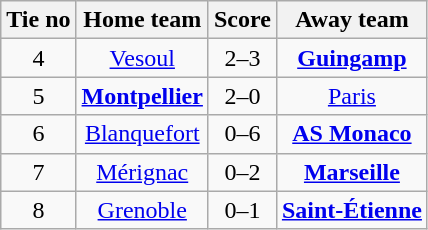<table class="wikitable" style="text-align:center">
<tr>
<th>Tie no</th>
<th>Home team</th>
<th>Score</th>
<th>Away team</th>
</tr>
<tr>
<td>4</td>
<td><a href='#'>Vesoul</a></td>
<td>2–3</td>
<td><strong><a href='#'>Guingamp</a></strong></td>
</tr>
<tr>
<td>5</td>
<td><strong><a href='#'>Montpellier</a></strong></td>
<td>2–0</td>
<td><a href='#'>Paris</a></td>
</tr>
<tr>
<td>6</td>
<td><a href='#'>Blanquefort</a></td>
<td>0–6</td>
<td><strong><a href='#'>AS Monaco</a></strong></td>
</tr>
<tr>
<td>7</td>
<td><a href='#'>Mérignac</a></td>
<td>0–2</td>
<td><strong><a href='#'>Marseille</a></strong></td>
</tr>
<tr>
<td>8</td>
<td><a href='#'>Grenoble</a></td>
<td>0–1</td>
<td><strong><a href='#'>Saint-Étienne</a></strong></td>
</tr>
</table>
